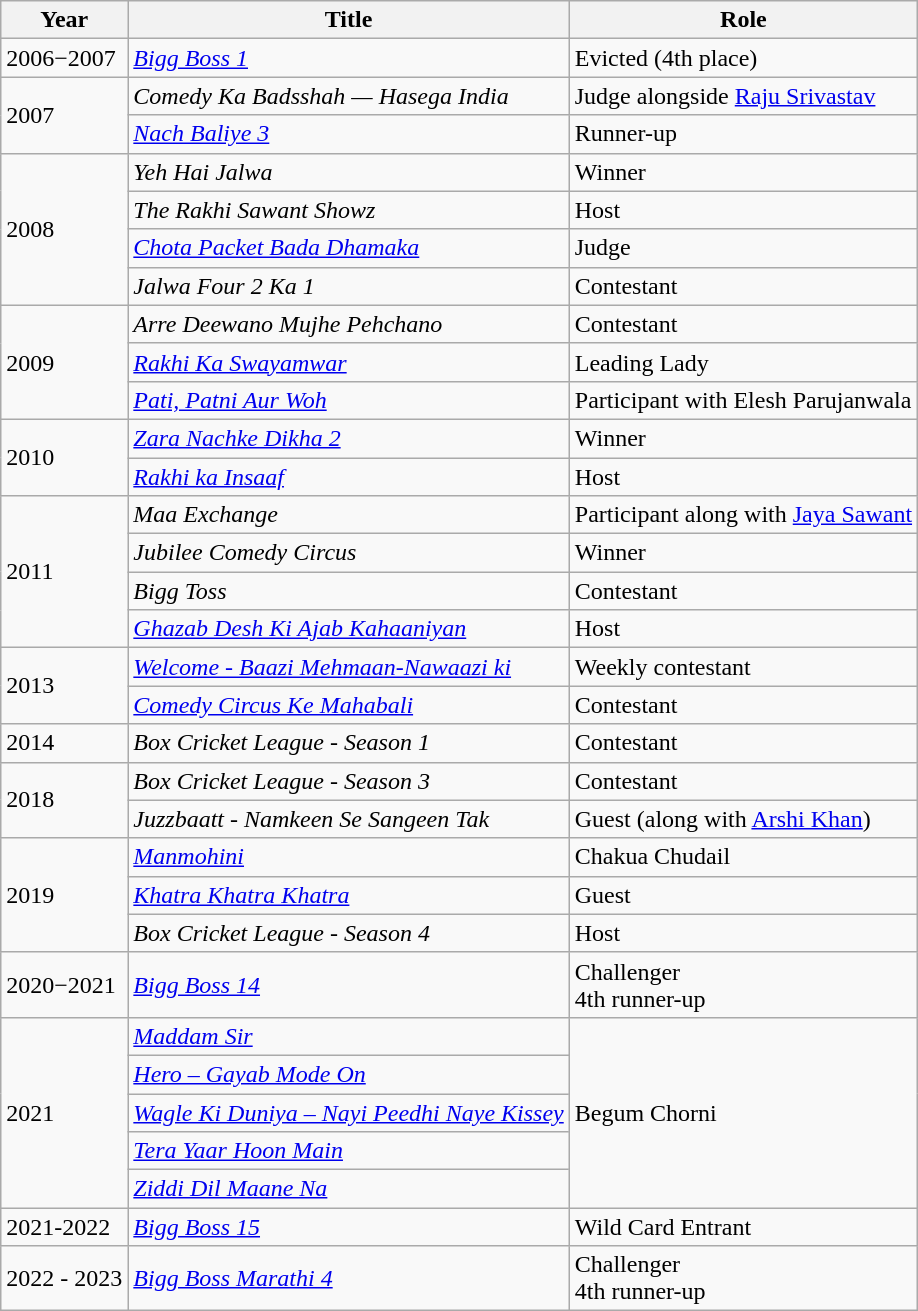<table class="wikitable sortable">
<tr style="text-align:center;">
<th>Year</th>
<th>Title</th>
<th>Role</th>
</tr>
<tr>
<td>2006−2007</td>
<td><em><a href='#'>Bigg Boss 1</a></em></td>
<td>Evicted (4th place)</td>
</tr>
<tr>
<td rowspan="2">2007</td>
<td><em>Comedy Ka Badsshah — Hasega India</em></td>
<td>Judge alongside <a href='#'>Raju Srivastav</a></td>
</tr>
<tr>
<td><em><a href='#'>Nach Baliye 3</a></em></td>
<td>Runner-up</td>
</tr>
<tr>
<td rowspan="4">2008</td>
<td><em>Yeh Hai Jalwa</em></td>
<td>Winner</td>
</tr>
<tr>
<td><em>The Rakhi Sawant Showz</em></td>
<td>Host</td>
</tr>
<tr>
<td><em><a href='#'>Chota Packet Bada Dhamaka</a></em></td>
<td>Judge</td>
</tr>
<tr>
<td><em>Jalwa Four 2 Ka 1</em></td>
<td>Contestant</td>
</tr>
<tr>
<td rowspan="3">2009</td>
<td><em>Arre Deewano Mujhe Pehchano</em></td>
<td>Contestant</td>
</tr>
<tr>
<td><em><a href='#'>Rakhi Ka Swayamwar</a></em></td>
<td>Leading Lady</td>
</tr>
<tr>
<td><em><a href='#'>Pati, Patni Aur Woh</a></em></td>
<td>Participant with Elesh Parujanwala</td>
</tr>
<tr>
<td rowspan="2">2010</td>
<td><em><a href='#'>Zara Nachke Dikha 2</a></em></td>
<td>Winner</td>
</tr>
<tr>
<td><em><a href='#'>Rakhi ka Insaaf</a></em></td>
<td>Host</td>
</tr>
<tr>
<td rowspan="4">2011</td>
<td><em>Maa Exchange</em></td>
<td>Participant along with <a href='#'>Jaya Sawant</a></td>
</tr>
<tr>
<td><em>Jubilee Comedy Circus</em></td>
<td>Winner</td>
</tr>
<tr>
<td><em>Bigg Toss</em></td>
<td>Contestant</td>
</tr>
<tr>
<td><em><a href='#'>Ghazab Desh Ki Ajab Kahaaniyan</a></em></td>
<td>Host</td>
</tr>
<tr>
<td rowspan="2">2013</td>
<td><em><a href='#'>Welcome - Baazi Mehmaan-Nawaazi ki</a></em></td>
<td>Weekly contestant</td>
</tr>
<tr>
<td><em><a href='#'>Comedy Circus Ke Mahabali</a></em></td>
<td>Contestant</td>
</tr>
<tr>
<td>2014</td>
<td><em>Box Cricket League - Season 1</em></td>
<td>Contestant</td>
</tr>
<tr>
<td rowspan="2">2018</td>
<td><em>Box Cricket League - Season 3</em></td>
<td>Contestant</td>
</tr>
<tr>
<td><em>Juzzbaatt - Namkeen Se Sangeen Tak</em></td>
<td>Guest (along with <a href='#'>Arshi Khan</a>)</td>
</tr>
<tr>
<td rowspan="3">2019</td>
<td><em><a href='#'>Manmohini</a></em></td>
<td>Chakua Chudail</td>
</tr>
<tr>
<td><em><a href='#'>Khatra Khatra Khatra</a></em></td>
<td>Guest</td>
</tr>
<tr>
<td><em>Box Cricket League - Season 4</em></td>
<td>Host</td>
</tr>
<tr>
<td>2020−2021</td>
<td><em><a href='#'>Bigg Boss 14</a></em></td>
<td>Challenger <br>4th runner-up </td>
</tr>
<tr>
<td rowspan="5">2021</td>
<td><em><a href='#'>Maddam Sir</a></em></td>
<td rowspan="5">Begum Chorni</td>
</tr>
<tr>
<td><em><a href='#'>Hero – Gayab Mode On</a></em></td>
</tr>
<tr>
<td><em><a href='#'>Wagle Ki Duniya – Nayi Peedhi Naye Kissey</a></em></td>
</tr>
<tr>
<td><em><a href='#'>Tera Yaar Hoon Main</a></em></td>
</tr>
<tr>
<td><em><a href='#'>Ziddi Dil Maane Na</a></em></td>
</tr>
<tr>
<td rowspan="1">2021-2022</td>
<td><em><a href='#'>Bigg Boss 15</a></em></td>
<td>Wild Card Entrant</td>
</tr>
<tr>
<td>2022 - 2023</td>
<td><em><a href='#'>Bigg Boss Marathi 4</a></em></td>
<td>Challenger <br> 4th runner-up</td>
</tr>
</table>
